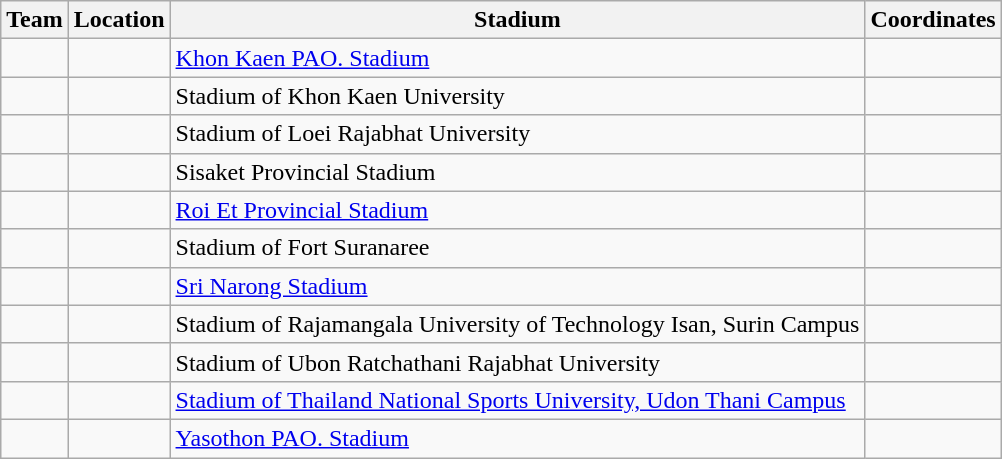<table class="wikitable sortable">
<tr>
<th>Team</th>
<th>Location</th>
<th>Stadium</th>
<th>Coordinates</th>
</tr>
<tr>
<td></td>
<td></td>
<td><a href='#'>Khon Kaen PAO. Stadium</a></td>
<td></td>
</tr>
<tr>
<td></td>
<td></td>
<td>Stadium of Khon Kaen University</td>
<td></td>
</tr>
<tr>
<td></td>
<td></td>
<td>Stadium of Loei Rajabhat University</td>
<td></td>
</tr>
<tr>
<td></td>
<td></td>
<td>Sisaket Provincial Stadium</td>
<td></td>
</tr>
<tr>
<td></td>
<td></td>
<td><a href='#'>Roi Et Provincial Stadium</a></td>
<td></td>
</tr>
<tr>
<td></td>
<td></td>
<td>Stadium of Fort Suranaree</td>
<td></td>
</tr>
<tr>
<td></td>
<td></td>
<td><a href='#'>Sri Narong Stadium</a></td>
<td></td>
</tr>
<tr>
<td></td>
<td></td>
<td>Stadium of Rajamangala University of Technology Isan, Surin Campus</td>
<td></td>
</tr>
<tr>
<td></td>
<td></td>
<td>Stadium of Ubon Ratchathani Rajabhat University</td>
<td></td>
</tr>
<tr>
<td></td>
<td></td>
<td><a href='#'>Stadium of Thailand National Sports University, Udon Thani Campus</a></td>
<td></td>
</tr>
<tr>
<td></td>
<td></td>
<td><a href='#'>Yasothon PAO. Stadium</a></td>
<td></td>
</tr>
</table>
